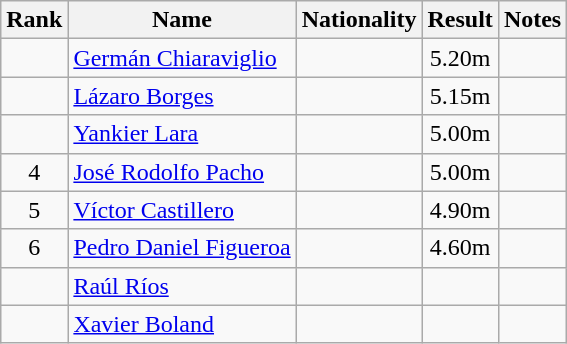<table class="wikitable sortable" style="text-align:center">
<tr>
<th>Rank</th>
<th>Name</th>
<th>Nationality</th>
<th>Result</th>
<th>Notes</th>
</tr>
<tr>
<td></td>
<td align=left><a href='#'>Germán Chiaraviglio</a></td>
<td></td>
<td>5.20m</td>
<td></td>
</tr>
<tr>
<td></td>
<td align=left><a href='#'>Lázaro Borges</a></td>
<td></td>
<td>5.15m</td>
<td></td>
</tr>
<tr>
<td></td>
<td align=left><a href='#'>Yankier Lara</a></td>
<td></td>
<td>5.00m</td>
<td></td>
</tr>
<tr>
<td>4</td>
<td align=left><a href='#'>José Rodolfo Pacho</a></td>
<td></td>
<td>5.00m</td>
<td></td>
</tr>
<tr>
<td>5</td>
<td align=left><a href='#'>Víctor Castillero</a></td>
<td></td>
<td>4.90m</td>
<td></td>
</tr>
<tr>
<td>6</td>
<td align=left><a href='#'>Pedro Daniel Figueroa</a></td>
<td></td>
<td>4.60m</td>
<td></td>
</tr>
<tr>
<td></td>
<td align=left><a href='#'>Raúl Ríos</a></td>
<td></td>
<td></td>
<td></td>
</tr>
<tr>
<td></td>
<td align=left><a href='#'>Xavier Boland</a></td>
<td></td>
<td></td>
<td></td>
</tr>
</table>
